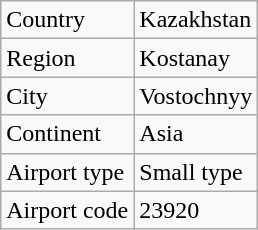<table class="wikitable">
<tr>
<td>Country</td>
<td>Kazakhstan</td>
</tr>
<tr>
<td>Region</td>
<td>Kostanay</td>
</tr>
<tr>
<td>City</td>
<td>Vostochnyy</td>
</tr>
<tr>
<td>Continent</td>
<td>Asia</td>
</tr>
<tr>
<td>Airport  type</td>
<td>Small  type</td>
</tr>
<tr>
<td>Airport  code</td>
<td>23920</td>
</tr>
</table>
